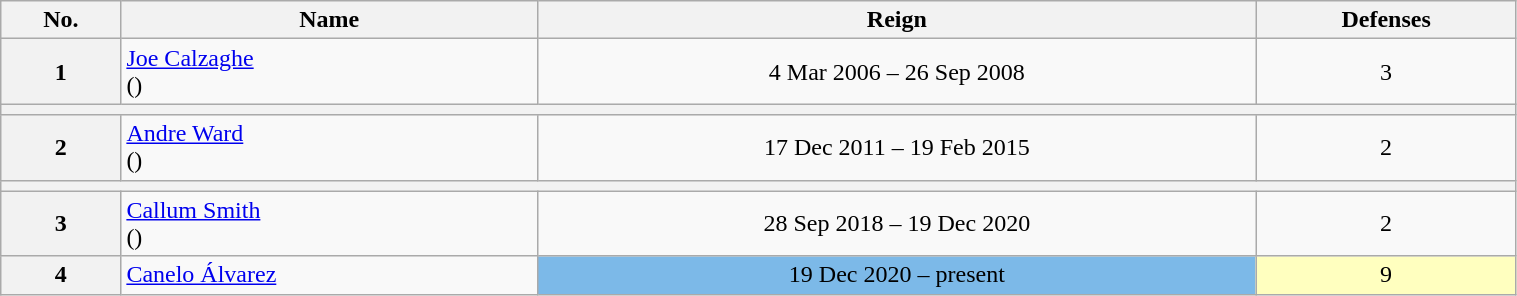<table class="wikitable sortable" style="width:80%;">
<tr>
<th>No.</th>
<th>Name</th>
<th>Reign</th>
<th>Defenses</th>
</tr>
<tr align=center>
<th>1</th>
<td align=left><a href='#'>Joe Calzaghe</a><br>()</td>
<td>4 Mar 2006 – 26 Sep 2008</td>
<td>3</td>
</tr>
<tr align=center>
<th colspan=4></th>
</tr>
<tr align=center>
<th>2</th>
<td align=left><a href='#'>Andre Ward</a><br>()</td>
<td>17 Dec 2011 – 19 Feb 2015</td>
<td>2</td>
</tr>
<tr align=center>
<th colspan=4></th>
</tr>
<tr align=center>
<th>3</th>
<td align=left><a href='#'>Callum Smith</a><br>()</td>
<td>28 Sep 2018 – 19 Dec 2020</td>
<td>2</td>
</tr>
<tr align=center>
<th>4</th>
<td align=left><a href='#'>Canelo Álvarez</a></td>
<td style="background:#7CB9E8;">19 Dec 2020 – present</td>
<td style="background:#ffffbf;">9</td>
</tr>
</table>
